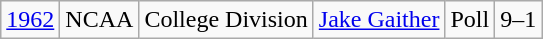<table class="wikitable">
<tr>
<td><a href='#'>1962</a></td>
<td>NCAA</td>
<td>College Division</td>
<td><a href='#'>Jake Gaither</a></td>
<td>Poll</td>
<td>9–1</td>
</tr>
</table>
